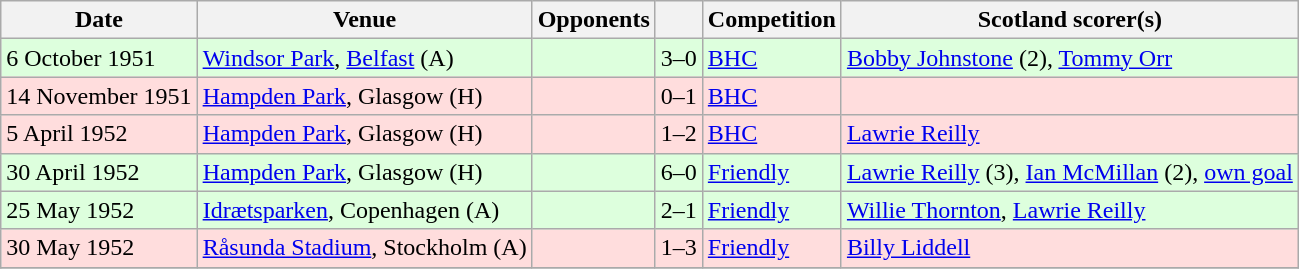<table class="wikitable">
<tr>
<th>Date</th>
<th>Venue</th>
<th>Opponents</th>
<th></th>
<th>Competition</th>
<th>Scotland scorer(s)</th>
</tr>
<tr bgcolor=#ddffdd>
<td>6 October 1951</td>
<td><a href='#'>Windsor Park</a>, <a href='#'>Belfast</a> (A)</td>
<td></td>
<td align=center>3–0</td>
<td><a href='#'>BHC</a></td>
<td><a href='#'>Bobby Johnstone</a> (2), <a href='#'>Tommy Orr</a></td>
</tr>
<tr bgcolor=#ffdddd>
<td>14 November 1951</td>
<td><a href='#'>Hampden Park</a>, Glasgow (H)</td>
<td></td>
<td align=center>0–1</td>
<td><a href='#'>BHC</a></td>
<td></td>
</tr>
<tr bgcolor=#ffdddd>
<td>5 April 1952</td>
<td><a href='#'>Hampden Park</a>, Glasgow (H)</td>
<td></td>
<td align=center>1–2</td>
<td><a href='#'>BHC</a></td>
<td><a href='#'>Lawrie Reilly</a></td>
</tr>
<tr bgcolor=#ddffdd>
<td>30 April 1952</td>
<td><a href='#'>Hampden Park</a>, Glasgow (H)</td>
<td></td>
<td align=center>6–0</td>
<td><a href='#'>Friendly</a></td>
<td><a href='#'>Lawrie Reilly</a> (3), <a href='#'>Ian McMillan</a> (2), <a href='#'>own goal</a></td>
</tr>
<tr bgcolor=#ddffdd>
<td>25 May 1952</td>
<td><a href='#'>Idrætsparken</a>, Copenhagen (A)</td>
<td></td>
<td align=center>2–1</td>
<td><a href='#'>Friendly</a></td>
<td><a href='#'>Willie Thornton</a>, <a href='#'>Lawrie Reilly</a></td>
</tr>
<tr bgcolor=#ffdddd>
<td>30 May 1952</td>
<td><a href='#'>Råsunda Stadium</a>, Stockholm (A)</td>
<td></td>
<td align=center>1–3</td>
<td><a href='#'>Friendly</a></td>
<td><a href='#'>Billy Liddell</a></td>
</tr>
<tr>
</tr>
</table>
